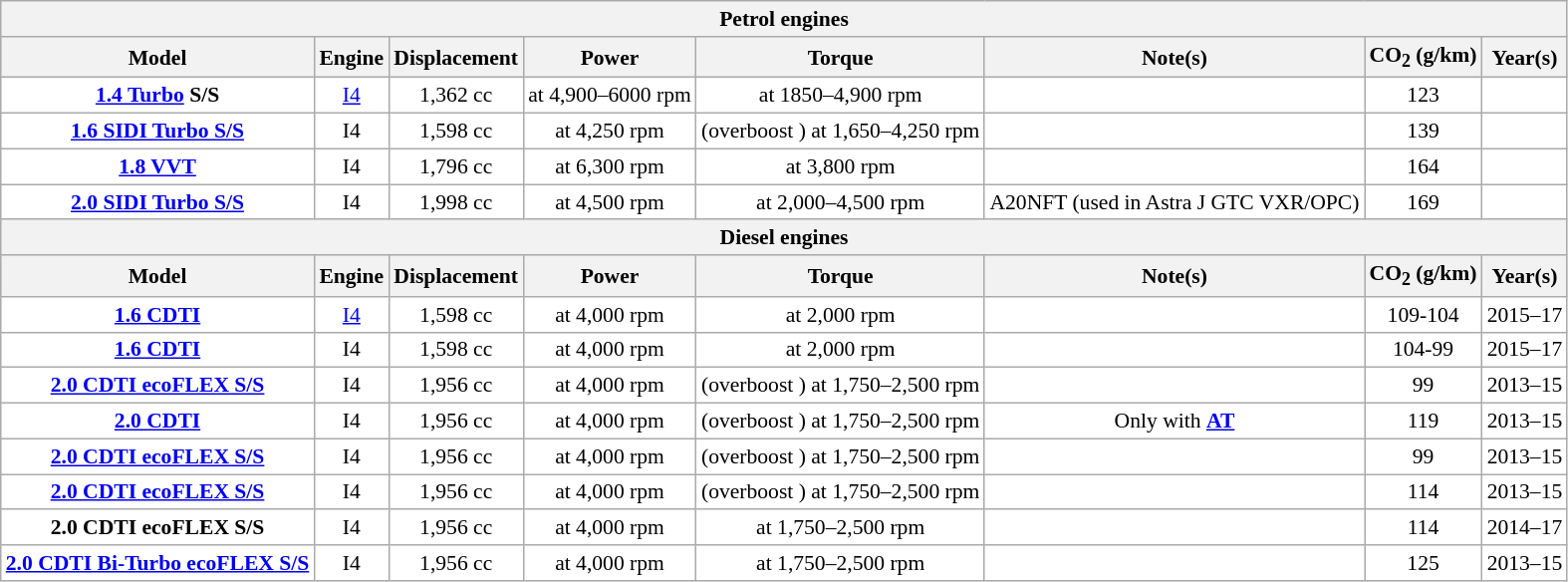<table class="wikitable" style="text-align:center; font-size:90%;">
<tr>
<th colspan=10>Petrol engines</th>
</tr>
<tr style="background:#dcdcdc; text-align:center; vertical-align:middle;">
<th>Model</th>
<th>Engine</th>
<th>Displacement</th>
<th>Power</th>
<th>Torque</th>
<th>Note(s)</th>
<th>CO<sub>2</sub> (g/km)</th>
<th>Year(s)</th>
</tr>
<tr style="background:#fff;">
<td><strong><a href='#'>1.4 Turbo</a> S/S</strong></td>
<td><a href='#'>I4</a></td>
<td>1,362 cc</td>
<td> at 4,900–6000 rpm</td>
<td> at 1850–4,900 rpm</td>
<td></td>
<td>123</td>
<td></td>
</tr>
<tr style="background:#fff;">
<td><strong><a href='#'>1.6 SIDI Turbo S/S</a></strong></td>
<td>I4</td>
<td>1,598 cc</td>
<td> at 4,250 rpm</td>
<td> (overboost ) at 1,650–4,250 rpm</td>
<td></td>
<td>139</td>
<td></td>
</tr>
<tr style="background:#fff;">
<td><strong><a href='#'>1.8 VVT</a></strong></td>
<td>I4</td>
<td>1,796 cc</td>
<td> at 6,300 rpm</td>
<td> at 3,800 rpm</td>
<td></td>
<td>164</td>
<td></td>
</tr>
<tr style="background:#fff;">
<td><strong><a href='#'>2.0 SIDI Turbo S/S</a></strong></td>
<td>I4</td>
<td>1,998 cc</td>
<td> at 4,500 rpm</td>
<td> at 2,000–4,500 rpm</td>
<td>A20NFT (used in Astra J GTC VXR/OPC)</td>
<td>169</td>
<td></td>
</tr>
<tr>
<th colspan=10>Diesel engines</th>
</tr>
<tr style="background:#dcdcdc; text-align:center; vertical-align:middle;">
<th>Model</th>
<th>Engine</th>
<th>Displacement</th>
<th>Power</th>
<th>Torque</th>
<th>Note(s)</th>
<th>CO<sub>2</sub> (g/km)</th>
<th>Year(s)</th>
</tr>
<tr style="background:#fff;">
<td><strong><a href='#'>1.6 CDTI</a></strong></td>
<td><a href='#'>I4</a></td>
<td>1,598 cc</td>
<td> at 4,000 rpm</td>
<td> at 2,000 rpm</td>
<td></td>
<td>109-104</td>
<td>2015–17</td>
</tr>
<tr style="background:#fff;">
<td><strong><a href='#'>1.6 CDTI</a></strong></td>
<td>I4</td>
<td>1,598 cc</td>
<td> at 4,000 rpm</td>
<td> at 2,000 rpm</td>
<td></td>
<td>104-99</td>
<td>2015–17</td>
</tr>
<tr style="background:#fff;">
<td><strong><a href='#'>2.0 CDTI ecoFLEX S/S</a></strong></td>
<td>I4</td>
<td>1,956 cc</td>
<td> at 4,000 rpm</td>
<td> (overboost ) at 1,750–2,500 rpm</td>
<td></td>
<td>99</td>
<td>2013–15</td>
</tr>
<tr style="background:#fff;">
<td><strong><a href='#'>2.0 CDTI</a></strong></td>
<td>I4</td>
<td>1,956 cc</td>
<td> at 4,000 rpm</td>
<td> (overboost ) at 1,750–2,500 rpm</td>
<td>Only with <strong><a href='#'>AT</a></strong></td>
<td>119</td>
<td>2013–15</td>
</tr>
<tr style="background:#fff;">
<td><strong><a href='#'>2.0 CDTI ecoFLEX S/S</a></strong></td>
<td>I4</td>
<td>1,956 cc</td>
<td> at 4,000 rpm</td>
<td> (overboost ) at 1,750–2,500 rpm</td>
<td></td>
<td>99</td>
<td>2013–15</td>
</tr>
<tr style="background:#fff;">
<td><strong><a href='#'>2.0 CDTI ecoFLEX S/S</a></strong></td>
<td>I4</td>
<td>1,956 cc</td>
<td> at 4,000 rpm</td>
<td> (overboost ) at 1,750–2,500 rpm</td>
<td></td>
<td>114</td>
<td>2013–15</td>
</tr>
<tr style="background:#fff;">
<td><strong>2.0 CDTI ecoFLEX S/S</strong></td>
<td>I4</td>
<td>1,956 cc</td>
<td> at 4,000 rpm</td>
<td> at 1,750–2,500 rpm</td>
<td></td>
<td>114</td>
<td>2014–17</td>
</tr>
<tr style="background:#fff;">
<td><strong><a href='#'>2.0 CDTI Bi-Turbo ecoFLEX S/S</a></strong></td>
<td>I4</td>
<td>1,956 cc</td>
<td> at 4,000 rpm</td>
<td> at 1,750–2,500 rpm</td>
<td></td>
<td>125</td>
<td>2013–15</td>
</tr>
</table>
